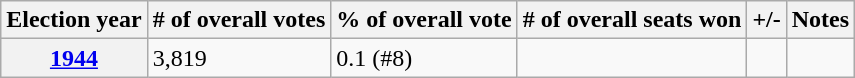<table class=wikitable>
<tr>
<th>Election year</th>
<th># of overall votes</th>
<th>% of overall vote</th>
<th># of overall seats won</th>
<th>+/-</th>
<th>Notes</th>
</tr>
<tr>
<th><a href='#'>1944</a></th>
<td>3,819</td>
<td>0.1 (#8)</td>
<td></td>
<td></td>
<td></td>
</tr>
</table>
